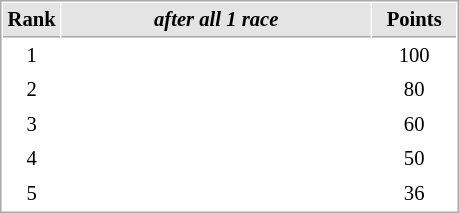<table cellspacing="1" cellpadding="3" style="border:1px solid #aaa; font-size:86%;">
<tr style="background:#e4e4e4;">
<th style="border-bottom:1px solid #aaa; width:10px;">Rank</th>
<th style="border-bottom:1px solid #aaa; width:200px;"><em>after all 1 race</em></th>
<th style="border-bottom:1px solid #aaa; width:50px;">Points</th>
</tr>
<tr>
<td align=center>1</td>
<td><strong></strong></td>
<td align=center>100</td>
</tr>
<tr>
<td align=center>2</td>
<td></td>
<td align=center>80</td>
</tr>
<tr>
<td align=center>3</td>
<td></td>
<td align=center>60</td>
</tr>
<tr>
<td align=center>4</td>
<td></td>
<td align=center>50</td>
</tr>
<tr>
<td align=center>5</td>
<td>  </td>
<td align=center>36</td>
</tr>
</table>
